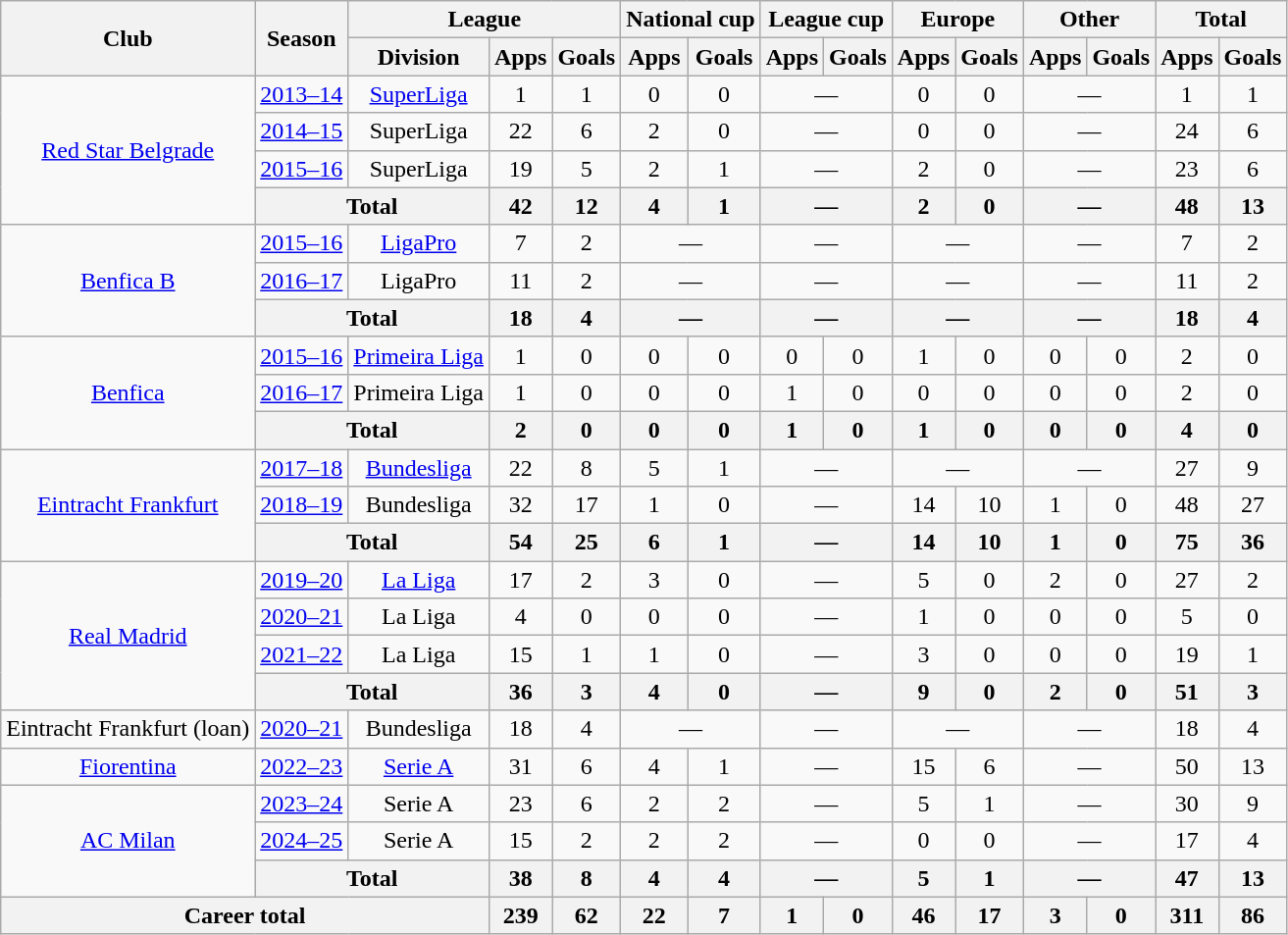<table class="wikitable" style="text-align:center">
<tr>
<th rowspan="2">Club</th>
<th rowspan="2">Season</th>
<th colspan="3">League</th>
<th colspan="2">National cup</th>
<th colspan="2">League cup</th>
<th colspan="2">Europe</th>
<th colspan="2">Other</th>
<th colspan="2">Total</th>
</tr>
<tr>
<th>Division</th>
<th>Apps</th>
<th>Goals</th>
<th>Apps</th>
<th>Goals</th>
<th>Apps</th>
<th>Goals</th>
<th>Apps</th>
<th>Goals</th>
<th>Apps</th>
<th>Goals</th>
<th>Apps</th>
<th>Goals</th>
</tr>
<tr>
<td rowspan="4"><a href='#'>Red Star Belgrade</a></td>
<td><a href='#'>2013–14</a></td>
<td><a href='#'>SuperLiga</a></td>
<td>1</td>
<td>1</td>
<td>0</td>
<td>0</td>
<td colspan="2">—</td>
<td>0</td>
<td>0</td>
<td colspan="2">—</td>
<td>1</td>
<td>1</td>
</tr>
<tr>
<td><a href='#'>2014–15</a></td>
<td>SuperLiga</td>
<td>22</td>
<td>6</td>
<td>2</td>
<td>0</td>
<td colspan="2">—</td>
<td>0</td>
<td>0</td>
<td colspan="2">—</td>
<td>24</td>
<td>6</td>
</tr>
<tr>
<td><a href='#'>2015–16</a></td>
<td>SuperLiga</td>
<td>19</td>
<td>5</td>
<td>2</td>
<td>1</td>
<td colspan="2">—</td>
<td>2</td>
<td>0</td>
<td colspan="2">—</td>
<td>23</td>
<td>6</td>
</tr>
<tr>
<th colspan=2>Total</th>
<th>42</th>
<th>12</th>
<th>4</th>
<th>1</th>
<th colspan="2">—</th>
<th>2</th>
<th>0</th>
<th colspan="2">—</th>
<th>48</th>
<th>13</th>
</tr>
<tr>
<td rowspan="3"><a href='#'>Benfica B</a></td>
<td><a href='#'>2015–16</a></td>
<td><a href='#'>LigaPro</a></td>
<td>7</td>
<td>2</td>
<td colspan="2">—</td>
<td colspan="2">—</td>
<td colspan="2">—</td>
<td colspan="2">—</td>
<td>7</td>
<td>2</td>
</tr>
<tr>
<td><a href='#'>2016–17</a></td>
<td>LigaPro</td>
<td>11</td>
<td>2</td>
<td colspan="2">—</td>
<td colspan="2">—</td>
<td colspan="2">—</td>
<td colspan="2">—</td>
<td>11</td>
<td>2</td>
</tr>
<tr>
<th colspan=2>Total</th>
<th>18</th>
<th>4</th>
<th colspan="2">—</th>
<th colspan="2">—</th>
<th colspan="2">—</th>
<th colspan="2">—</th>
<th>18</th>
<th>4</th>
</tr>
<tr>
<td rowspan="3"><a href='#'>Benfica</a></td>
<td><a href='#'>2015–16</a></td>
<td><a href='#'>Primeira Liga</a></td>
<td>1</td>
<td>0</td>
<td>0</td>
<td>0</td>
<td>0</td>
<td>0</td>
<td>1</td>
<td>0</td>
<td>0</td>
<td>0</td>
<td>2</td>
<td>0</td>
</tr>
<tr>
<td><a href='#'>2016–17</a></td>
<td>Primeira Liga</td>
<td>1</td>
<td>0</td>
<td>0</td>
<td>0</td>
<td>1</td>
<td>0</td>
<td>0</td>
<td>0</td>
<td>0</td>
<td>0</td>
<td>2</td>
<td>0</td>
</tr>
<tr>
<th colspan=2>Total</th>
<th>2</th>
<th>0</th>
<th>0</th>
<th>0</th>
<th>1</th>
<th>0</th>
<th>1</th>
<th>0</th>
<th>0</th>
<th>0</th>
<th>4</th>
<th>0</th>
</tr>
<tr>
<td rowspan="3"><a href='#'>Eintracht Frankfurt</a></td>
<td><a href='#'>2017–18</a></td>
<td><a href='#'>Bundesliga</a></td>
<td>22</td>
<td>8</td>
<td>5</td>
<td>1</td>
<td colspan="2">—</td>
<td colspan="2">—</td>
<td colspan="2">—</td>
<td>27</td>
<td>9</td>
</tr>
<tr>
<td><a href='#'>2018–19</a></td>
<td>Bundesliga</td>
<td>32</td>
<td>17</td>
<td>1</td>
<td>0</td>
<td colspan="2">—</td>
<td>14</td>
<td>10</td>
<td>1</td>
<td>0</td>
<td>48</td>
<td>27</td>
</tr>
<tr>
<th colspan=2>Total</th>
<th>54</th>
<th>25</th>
<th>6</th>
<th>1</th>
<th colspan="2">—</th>
<th>14</th>
<th>10</th>
<th>1</th>
<th>0</th>
<th>75</th>
<th>36</th>
</tr>
<tr>
<td rowspan=4><a href='#'>Real Madrid</a></td>
<td><a href='#'>2019–20</a></td>
<td><a href='#'>La Liga</a></td>
<td>17</td>
<td>2</td>
<td>3</td>
<td>0</td>
<td colspan="2">—</td>
<td>5</td>
<td>0</td>
<td>2</td>
<td>0</td>
<td>27</td>
<td>2</td>
</tr>
<tr>
<td><a href='#'>2020–21</a></td>
<td>La Liga</td>
<td>4</td>
<td>0</td>
<td>0</td>
<td>0</td>
<td colspan="2">—</td>
<td>1</td>
<td>0</td>
<td>0</td>
<td>0</td>
<td>5</td>
<td>0</td>
</tr>
<tr>
<td><a href='#'>2021–22</a></td>
<td>La Liga</td>
<td>15</td>
<td>1</td>
<td>1</td>
<td>0</td>
<td colspan="2">—</td>
<td>3</td>
<td>0</td>
<td>0</td>
<td>0</td>
<td>19</td>
<td>1</td>
</tr>
<tr>
<th colspan="2">Total</th>
<th>36</th>
<th>3</th>
<th>4</th>
<th>0</th>
<th colspan="2">—</th>
<th>9</th>
<th>0</th>
<th>2</th>
<th>0</th>
<th>51</th>
<th>3</th>
</tr>
<tr>
<td>Eintracht Frankfurt (loan)</td>
<td><a href='#'>2020–21</a></td>
<td>Bundesliga</td>
<td>18</td>
<td>4</td>
<td colspan="2">—</td>
<td colspan="2">—</td>
<td colspan="2">—</td>
<td colspan="2">—</td>
<td>18</td>
<td>4</td>
</tr>
<tr>
<td><a href='#'>Fiorentina</a></td>
<td><a href='#'>2022–23</a></td>
<td><a href='#'>Serie A</a></td>
<td>31</td>
<td>6</td>
<td>4</td>
<td>1</td>
<td colspan="2">—</td>
<td>15</td>
<td>6</td>
<td colspan="2">—</td>
<td>50</td>
<td>13</td>
</tr>
<tr>
<td rowspan="3"><a href='#'>AC Milan</a></td>
<td><a href='#'>2023–24</a></td>
<td>Serie A</td>
<td>23</td>
<td>6</td>
<td>2</td>
<td>2</td>
<td colspan="2">—</td>
<td>5</td>
<td>1</td>
<td colspan="2">—</td>
<td>30</td>
<td>9</td>
</tr>
<tr>
<td><a href='#'>2024–25</a></td>
<td>Serie A</td>
<td>15</td>
<td>2</td>
<td>2</td>
<td>2</td>
<td colspan="2">—</td>
<td>0</td>
<td>0</td>
<td colspan="2">—</td>
<td>17</td>
<td>4</td>
</tr>
<tr>
<th colspan="2">Total</th>
<th>38</th>
<th>8</th>
<th>4</th>
<th>4</th>
<th colspan="2">—</th>
<th>5</th>
<th>1</th>
<th colspan="2">—</th>
<th>47</th>
<th>13</th>
</tr>
<tr>
<th colspan="3">Career total</th>
<th>239</th>
<th>62</th>
<th>22</th>
<th>7</th>
<th>1</th>
<th>0</th>
<th>46</th>
<th>17</th>
<th>3</th>
<th>0</th>
<th>311</th>
<th>86</th>
</tr>
</table>
